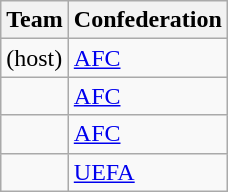<table class="wikitable sortable" style="text-align: left;">
<tr>
<th>Team</th>
<th>Confederation</th>
</tr>
<tr>
<td> (host)</td>
<td><a href='#'>AFC</a></td>
</tr>
<tr>
<td></td>
<td><a href='#'>AFC</a></td>
</tr>
<tr>
<td></td>
<td><a href='#'>AFC</a></td>
</tr>
<tr>
<td></td>
<td><a href='#'>UEFA</a></td>
</tr>
</table>
